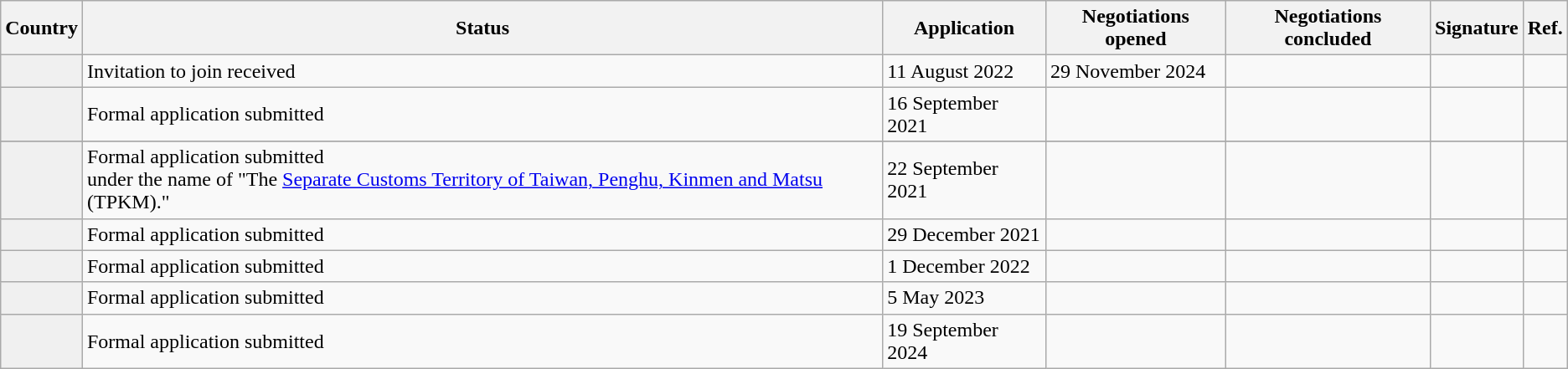<table class="wikitable sortable">
<tr>
<th>Country</th>
<th>Status</th>
<th>Application</th>
<th>Negotiations opened</th>
<th>Negotiations concluded</th>
<th>Signature</th>
<th>Ref.</th>
</tr>
<tr>
<td style="background:#F0F0F0"></td>
<td>Invitation to join received</td>
<td>11 August 2022</td>
<td>29 November 2024</td>
<td></td>
<td></td>
<td></td>
</tr>
<tr>
<td style="background:#F0F0F0"></td>
<td>Formal application submitted</td>
<td>16 September 2021</td>
<td></td>
<td></td>
<td></td>
<td></td>
</tr>
<tr>
</tr>
<tr>
<td style="background:#F0F0F0"></td>
<td>Formal application submitted<br> under the name of "The <a href='#'>Separate Customs Territory of Taiwan, Penghu, Kinmen and Matsu</a> (TPKM)."</td>
<td>22 September 2021</td>
<td></td>
<td></td>
<td></td>
<td></td>
</tr>
<tr>
<td style="background:#F0F0F0"></td>
<td>Formal application submitted</td>
<td>29 December 2021</td>
<td></td>
<td></td>
<td></td>
<td></td>
</tr>
<tr>
<td style="background:#F0F0F0"></td>
<td>Formal application submitted</td>
<td>1 December 2022</td>
<td></td>
<td></td>
<td></td>
<td></td>
</tr>
<tr>
<td style="background:#F0F0F0"></td>
<td>Formal application submitted</td>
<td>5 May 2023</td>
<td></td>
<td></td>
<td></td>
<td></td>
</tr>
<tr>
<td style="background:#F0F0F0"></td>
<td>Formal application submitted</td>
<td>19 September 2024</td>
<td></td>
<td></td>
<td></td>
<td></td>
</tr>
</table>
